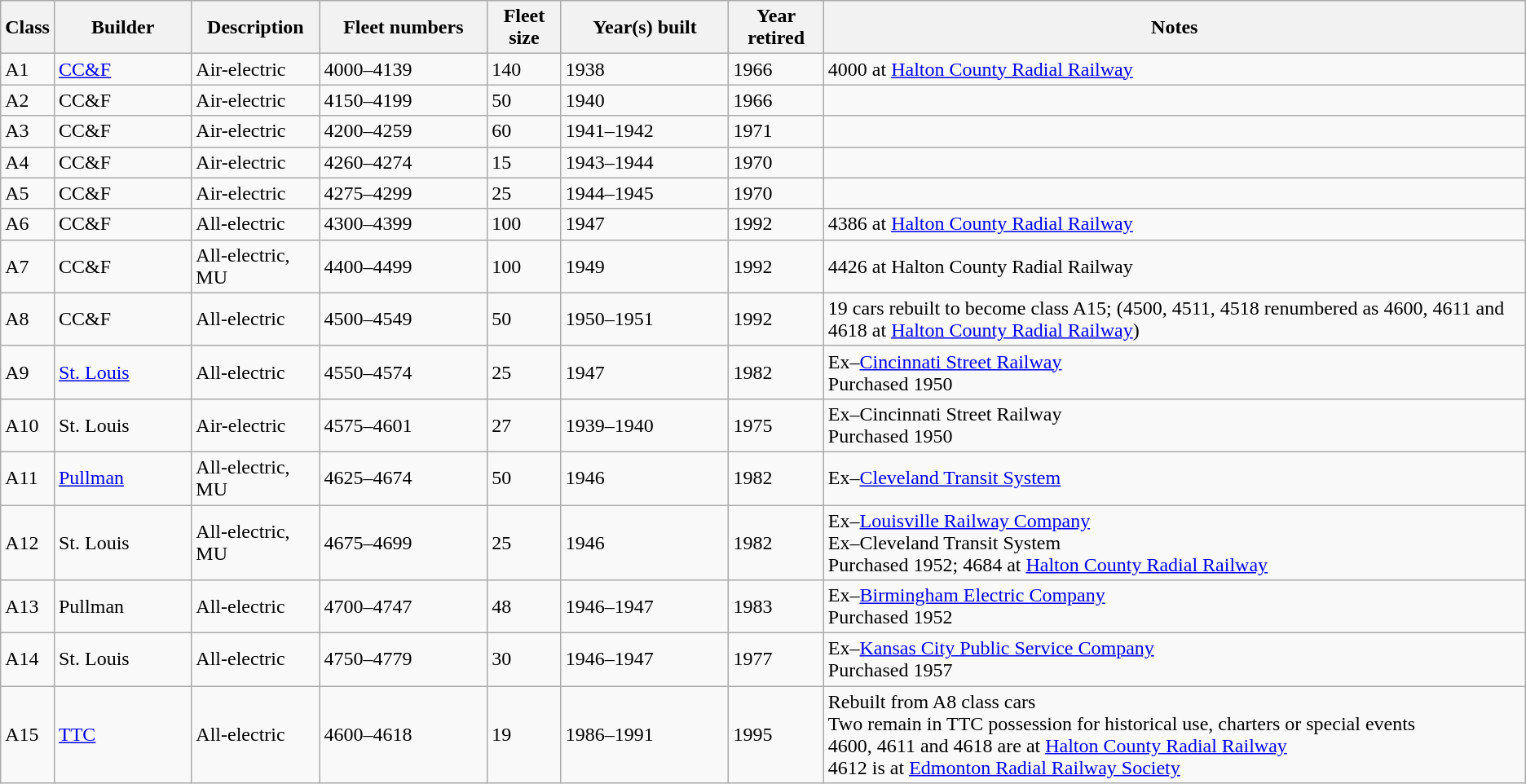<table class="wikitable">
<tr>
<th>Class</th>
<th width=9%>Builder</th>
<th>Description</th>
<th width=11%>Fleet numbers</th>
<th>Fleet size</th>
<th width=11%>Year(s) built</th>
<th>Year retired</th>
<th>Notes</th>
</tr>
<tr>
<td>A1</td>
<td><a href='#'>CC&F</a></td>
<td>Air-electric</td>
<td>4000–4139</td>
<td>140</td>
<td>1938</td>
<td>1966</td>
<td>4000 at <a href='#'>Halton County Radial Railway</a></td>
</tr>
<tr>
<td>A2</td>
<td>CC&F</td>
<td>Air-electric</td>
<td>4150–4199</td>
<td>50</td>
<td>1940</td>
<td>1966</td>
<td></td>
</tr>
<tr>
<td>A3</td>
<td>CC&F</td>
<td>Air-electric</td>
<td>4200–4259</td>
<td>60</td>
<td>1941–1942</td>
<td>1971</td>
<td></td>
</tr>
<tr>
<td>A4</td>
<td>CC&F</td>
<td>Air-electric</td>
<td>4260–4274</td>
<td>15</td>
<td>1943–1944</td>
<td>1970</td>
<td></td>
</tr>
<tr>
<td>A5</td>
<td>CC&F</td>
<td>Air-electric</td>
<td>4275–4299</td>
<td>25</td>
<td>1944–1945</td>
<td>1970</td>
<td></td>
</tr>
<tr>
<td>A6</td>
<td>CC&F</td>
<td>All-electric</td>
<td>4300–4399</td>
<td>100</td>
<td>1947</td>
<td>1992</td>
<td>4386 at <a href='#'>Halton County Radial Railway</a></td>
</tr>
<tr>
<td>A7</td>
<td>CC&F</td>
<td>All-electric, MU</td>
<td>4400–4499</td>
<td>100</td>
<td>1949</td>
<td>1992</td>
<td>4426 at Halton County Radial Railway</td>
</tr>
<tr>
<td>A8</td>
<td>CC&F</td>
<td>All-electric</td>
<td>4500–4549</td>
<td>50</td>
<td>1950–1951</td>
<td>1992</td>
<td>19 cars rebuilt to become class A15; (4500, 4511, 4518 renumbered as 4600, 4611 and 4618 at <a href='#'>Halton County Radial Railway</a>)</td>
</tr>
<tr>
<td>A9</td>
<td><a href='#'>St. Louis</a></td>
<td>All-electric</td>
<td>4550–4574</td>
<td>25</td>
<td>1947</td>
<td>1982</td>
<td>Ex–<a href='#'>Cincinnati Street Railway</a><br>Purchased 1950</td>
</tr>
<tr>
<td>A10</td>
<td>St. Louis</td>
<td>Air-electric</td>
<td>4575–4601</td>
<td>27</td>
<td>1939–1940</td>
<td>1975</td>
<td>Ex–Cincinnati Street Railway<br>Purchased 1950</td>
</tr>
<tr>
<td>A11</td>
<td><a href='#'>Pullman</a></td>
<td>All-electric, MU</td>
<td>4625–4674</td>
<td>50</td>
<td>1946</td>
<td>1982</td>
<td>Ex–<a href='#'>Cleveland Transit System</a></td>
</tr>
<tr>
<td>A12</td>
<td>St. Louis</td>
<td>All-electric, MU</td>
<td>4675–4699</td>
<td>25</td>
<td>1946</td>
<td>1982</td>
<td>Ex–<a href='#'>Louisville Railway Company</a><br>Ex–Cleveland Transit System<br>Purchased 1952; 4684 at <a href='#'>Halton County Radial Railway</a></td>
</tr>
<tr>
<td>A13</td>
<td>Pullman</td>
<td>All-electric</td>
<td>4700–4747</td>
<td>48</td>
<td>1946–1947</td>
<td>1983</td>
<td>Ex–<a href='#'>Birmingham Electric Company</a><br>Purchased 1952</td>
</tr>
<tr>
<td>A14</td>
<td>St. Louis</td>
<td>All-electric</td>
<td>4750–4779</td>
<td>30</td>
<td>1946–1947</td>
<td>1977</td>
<td>Ex–<a href='#'>Kansas City Public Service Company</a><br>Purchased 1957</td>
</tr>
<tr>
<td>A15</td>
<td><a href='#'>TTC</a></td>
<td>All-electric</td>
<td>4600–4618</td>
<td>19</td>
<td>1986–1991</td>
<td>1995</td>
<td>Rebuilt from A8 class cars<br>Two remain in TTC possession for historical use, charters or special events<br>4600, 4611 and 4618 are at <a href='#'>Halton County Radial Railway</a>
<br>4612 is at <a href='#'>Edmonton Radial Railway Society</a></td>
</tr>
</table>
